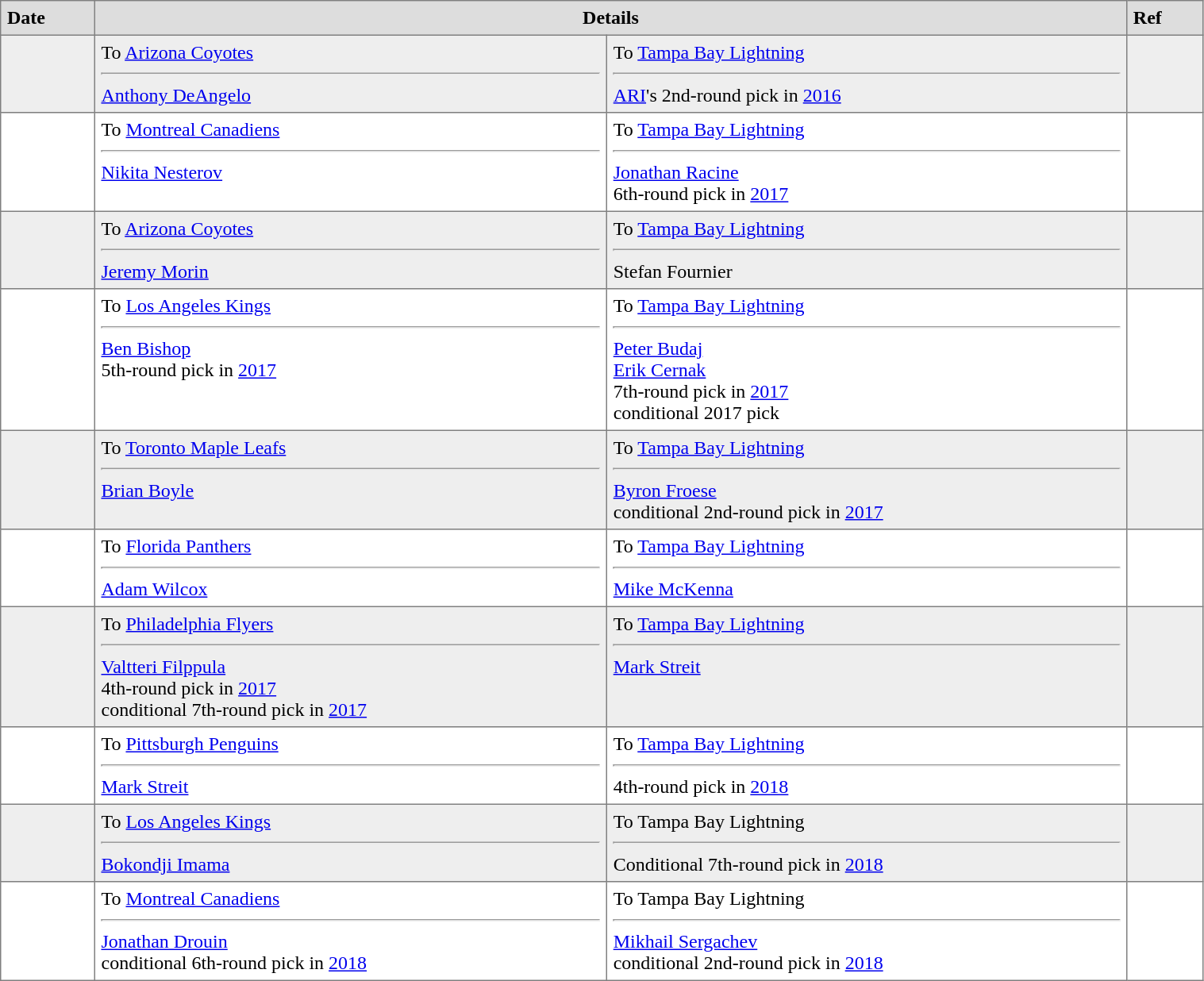<table border="1"  cellpadding="5" style="border-collapse:collapse; width:80%;">
<tr style="background:#ddd;">
<td><strong>Date</strong></td>
<th colspan="2" align="center">Details</th>
<td><strong>Ref</strong></td>
</tr>
<tr bgcolor="eeeeee">
<td></td>
<td valign="top">To <a href='#'>Arizona Coyotes</a> <hr><a href='#'>Anthony DeAngelo</a></td>
<td valign="top">To <a href='#'>Tampa Bay Lightning</a> <hr><a href='#'>ARI</a>'s 2nd-round pick in <a href='#'>2016</a></td>
<td></td>
</tr>
<tr>
<td></td>
<td valign="top">To <a href='#'>Montreal Canadiens</a> <hr><a href='#'>Nikita Nesterov</a></td>
<td valign="top">To <a href='#'>Tampa Bay Lightning</a> <hr><a href='#'>Jonathan Racine</a><br> 6th-round pick in <a href='#'>2017</a></td>
<td></td>
</tr>
<tr bgcolor="eeeeee">
<td></td>
<td valign="top">To <a href='#'>Arizona Coyotes</a> <hr><a href='#'>Jeremy Morin</a></td>
<td valign="top">To <a href='#'>Tampa Bay Lightning</a> <hr>Stefan Fournier</td>
<td></td>
</tr>
<tr>
<td></td>
<td valign="top">To <a href='#'>Los Angeles Kings</a> <hr><a href='#'>Ben Bishop</a><br> 5th-round pick in <a href='#'>2017</a></td>
<td valign="top">To <a href='#'>Tampa Bay Lightning</a> <hr><a href='#'>Peter Budaj</a> <br><a href='#'>Erik Cernak</a><br> 7th-round pick in <a href='#'>2017</a><br> conditional 2017 pick</td>
<td></td>
</tr>
<tr bgcolor="eeeeee">
<td></td>
<td valign="top">To <a href='#'>Toronto Maple Leafs</a> <hr><a href='#'>Brian Boyle</a></td>
<td valign="top">To <a href='#'>Tampa Bay Lightning</a> <hr><a href='#'>Byron Froese</a><br>conditional 2nd-round pick in <a href='#'>2017</a></td>
<td></td>
</tr>
<tr>
<td></td>
<td valign="top">To <a href='#'>Florida Panthers</a> <hr><a href='#'>Adam Wilcox</a></td>
<td valign="top">To <a href='#'>Tampa Bay Lightning</a> <hr><a href='#'>Mike McKenna</a></td>
<td></td>
</tr>
<tr bgcolor="eeeeee">
<td></td>
<td valign="top">To <a href='#'>Philadelphia Flyers</a> <hr><a href='#'>Valtteri Filppula</a><br>4th-round pick in <a href='#'>2017</a><br>conditional 7th-round pick in <a href='#'>2017</a></td>
<td valign="top">To <a href='#'>Tampa Bay Lightning</a> <hr><a href='#'>Mark Streit</a></td>
<td></td>
</tr>
<tr>
<td></td>
<td valign="top">To <a href='#'>Pittsburgh Penguins</a> <hr><a href='#'>Mark Streit</a></td>
<td valign="top">To <a href='#'>Tampa Bay Lightning</a> <hr>4th-round pick in <a href='#'>2018</a></td>
<td></td>
</tr>
<tr bgcolor="eeeeee">
<td></td>
<td valign="top">To <a href='#'>Los Angeles Kings</a> <hr><a href='#'>Bokondji Imama</a></td>
<td valign="top">To Tampa Bay Lightning <hr>Conditional 7th-round pick in <a href='#'>2018</a></td>
<td></td>
</tr>
<tr>
<td></td>
<td valign="top">To <a href='#'>Montreal Canadiens</a> <hr><a href='#'>Jonathan Drouin</a><br>conditional 6th-round pick in <a href='#'>2018</a></td>
<td valign="top">To Tampa Bay Lightning <hr><a href='#'>Mikhail Sergachev</a><br>conditional 2nd-round pick in <a href='#'>2018</a></td>
<td></td>
</tr>
</table>
